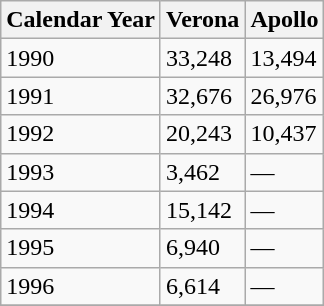<table class="wikitable">
<tr>
<th>Calendar Year</th>
<th>Verona<br></th>
<th>Apollo<br></th>
</tr>
<tr>
<td>1990</td>
<td>33,248</td>
<td>13,494</td>
</tr>
<tr>
<td>1991</td>
<td>32,676</td>
<td>26,976</td>
</tr>
<tr>
<td>1992</td>
<td>20,243</td>
<td>10,437</td>
</tr>
<tr>
<td>1993</td>
<td>3,462</td>
<td>—</td>
</tr>
<tr>
<td>1994</td>
<td>15,142</td>
<td>—</td>
</tr>
<tr>
<td>1995</td>
<td>6,940</td>
<td>—</td>
</tr>
<tr>
<td>1996</td>
<td>6,614</td>
<td>—</td>
</tr>
<tr>
</tr>
</table>
